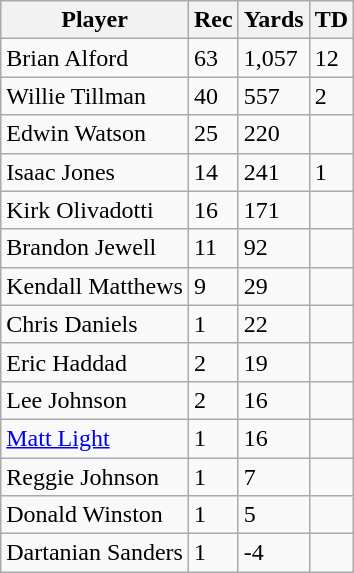<table class="wikitable">
<tr>
<th>Player</th>
<th>Rec</th>
<th>Yards</th>
<th>TD</th>
</tr>
<tr>
<td>Brian Alford</td>
<td>63</td>
<td>1,057</td>
<td>12</td>
</tr>
<tr>
<td>Willie Tillman</td>
<td>40</td>
<td>557</td>
<td>2</td>
</tr>
<tr>
<td>Edwin Watson</td>
<td>25</td>
<td>220</td>
<td></td>
</tr>
<tr>
<td>Isaac Jones</td>
<td>14</td>
<td>241</td>
<td>1</td>
</tr>
<tr>
<td>Kirk Olivadotti</td>
<td>16</td>
<td>171</td>
<td></td>
</tr>
<tr>
<td>Brandon Jewell</td>
<td>11</td>
<td>92</td>
<td></td>
</tr>
<tr>
<td>Kendall Matthews</td>
<td>9</td>
<td>29</td>
<td></td>
</tr>
<tr>
<td>Chris Daniels</td>
<td>1</td>
<td>22</td>
<td></td>
</tr>
<tr>
<td>Eric Haddad</td>
<td>2</td>
<td>19</td>
<td></td>
</tr>
<tr>
<td>Lee Johnson</td>
<td>2</td>
<td>16</td>
<td></td>
</tr>
<tr>
<td><a href='#'>Matt Light</a></td>
<td>1</td>
<td>16</td>
<td></td>
</tr>
<tr>
<td>Reggie Johnson</td>
<td>1</td>
<td>7</td>
<td></td>
</tr>
<tr>
<td>Donald Winston</td>
<td>1</td>
<td>5</td>
<td></td>
</tr>
<tr>
<td>Dartanian Sanders</td>
<td>1</td>
<td>-4</td>
<td></td>
</tr>
</table>
